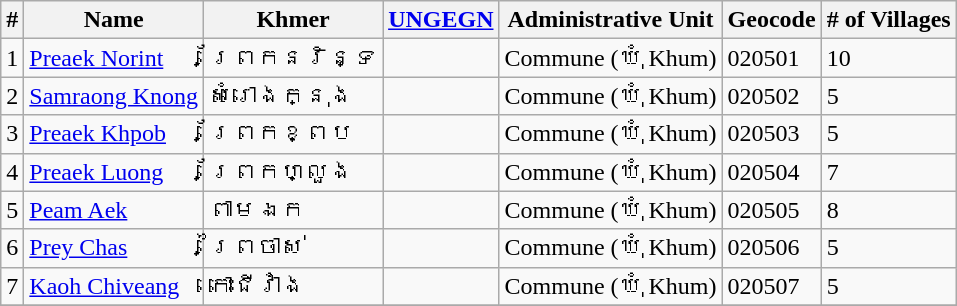<table class="wikitable sortable">
<tr>
<th>#</th>
<th>Name</th>
<th>Khmer</th>
<th><a href='#'>UNGEGN</a></th>
<th>Administrative Unit</th>
<th>Geocode</th>
<th># of Villages</th>
</tr>
<tr>
<td>1</td>
<td><a href='#'>Preaek Norint</a></td>
<td>ព្រែកនរិន្ទ</td>
<td></td>
<td>Commune (ឃុំ Khum)</td>
<td>020501</td>
<td>10</td>
</tr>
<tr>
<td>2</td>
<td><a href='#'>Samraong Knong</a></td>
<td>សំរោងក្នុង</td>
<td></td>
<td>Commune (ឃុំ Khum)</td>
<td>020502</td>
<td>5</td>
</tr>
<tr>
<td>3</td>
<td><a href='#'>Preaek Khpob</a></td>
<td>ព្រែកខ្ពប</td>
<td></td>
<td>Commune (ឃុំ Khum)</td>
<td>020503</td>
<td>5</td>
</tr>
<tr>
<td>4</td>
<td><a href='#'>Preaek Luong</a></td>
<td>ព្រែកហ្លួង</td>
<td></td>
<td>Commune (ឃុំ Khum)</td>
<td>020504</td>
<td>7</td>
</tr>
<tr>
<td>5</td>
<td><a href='#'>Peam Aek</a></td>
<td>ពាមឯក</td>
<td></td>
<td>Commune (ឃុំ Khum)</td>
<td>020505</td>
<td>8</td>
</tr>
<tr>
<td>6</td>
<td><a href='#'>Prey Chas</a></td>
<td>ព្រៃចាស់</td>
<td></td>
<td>Commune (ឃុំ Khum)</td>
<td>020506</td>
<td>5</td>
</tr>
<tr>
<td>7</td>
<td><a href='#'>Kaoh Chiveang</a></td>
<td>កោះជីវាំង</td>
<td></td>
<td>Commune (ឃុំ Khum)</td>
<td>020507</td>
<td>5</td>
</tr>
<tr>
</tr>
</table>
